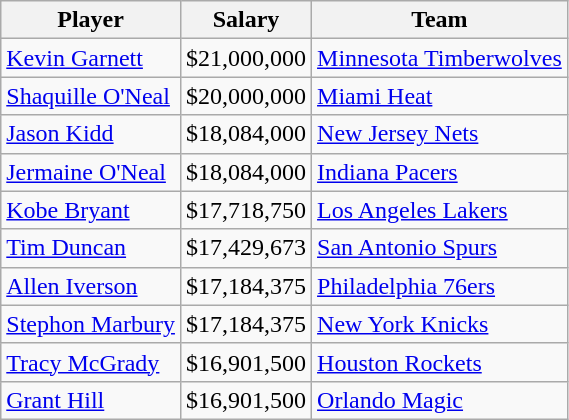<table class="wikitable">
<tr>
<th>Player</th>
<th>Salary</th>
<th>Team</th>
</tr>
<tr>
<td><a href='#'>Kevin Garnett</a></td>
<td>$21,000,000</td>
<td><a href='#'>Minnesota Timberwolves</a></td>
</tr>
<tr>
<td><a href='#'>Shaquille O'Neal</a></td>
<td>$20,000,000</td>
<td><a href='#'>Miami Heat</a></td>
</tr>
<tr>
<td><a href='#'>Jason Kidd</a></td>
<td>$18,084,000</td>
<td><a href='#'>New Jersey Nets</a></td>
</tr>
<tr>
<td><a href='#'>Jermaine O'Neal</a></td>
<td>$18,084,000</td>
<td><a href='#'>Indiana Pacers</a></td>
</tr>
<tr>
<td><a href='#'>Kobe Bryant</a></td>
<td>$17,718,750</td>
<td><a href='#'>Los Angeles Lakers</a></td>
</tr>
<tr>
<td><a href='#'>Tim Duncan</a></td>
<td>$17,429,673</td>
<td><a href='#'>San Antonio Spurs</a></td>
</tr>
<tr>
<td><a href='#'>Allen Iverson</a></td>
<td>$17,184,375</td>
<td><a href='#'>Philadelphia 76ers</a></td>
</tr>
<tr>
<td><a href='#'>Stephon Marbury</a></td>
<td>$17,184,375</td>
<td><a href='#'>New York Knicks</a></td>
</tr>
<tr>
<td><a href='#'>Tracy McGrady</a></td>
<td>$16,901,500</td>
<td><a href='#'>Houston Rockets</a></td>
</tr>
<tr>
<td><a href='#'>Grant Hill</a></td>
<td>$16,901,500</td>
<td><a href='#'>Orlando Magic</a></td>
</tr>
</table>
